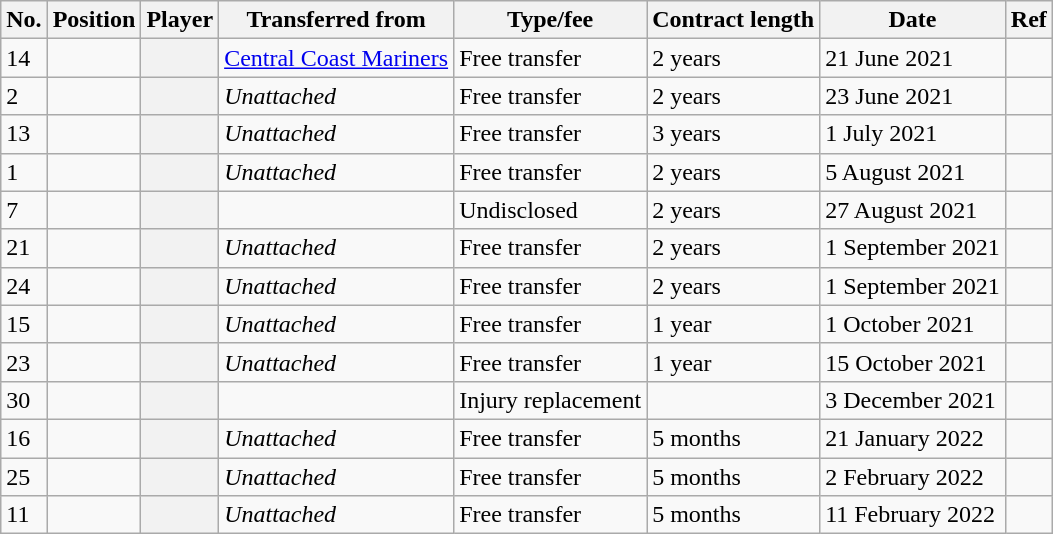<table class="wikitable plainrowheaders sortable" style="text-align:center; text-align:left">
<tr>
<th scope="col">No.</th>
<th scope="col">Position</th>
<th scope="col">Player</th>
<th scope="col">Transferred from</th>
<th scope="col">Type/fee</th>
<th scope="col">Contract length</th>
<th scope="col">Date</th>
<th scope="col" class="unsortable">Ref</th>
</tr>
<tr>
<td>14</td>
<td></td>
<th scope="row"></th>
<td><a href='#'>Central Coast Mariners</a></td>
<td>Free transfer</td>
<td>2 years</td>
<td>21 June 2021</td>
<td></td>
</tr>
<tr>
<td>2</td>
<td></td>
<th scope="row"></th>
<td><em>Unattached</em></td>
<td>Free transfer</td>
<td>2 years</td>
<td>23 June 2021</td>
<td></td>
</tr>
<tr>
<td>13</td>
<td></td>
<th scope="row"></th>
<td><em>Unattached</em></td>
<td>Free transfer</td>
<td>3 years</td>
<td>1 July 2021</td>
<td></td>
</tr>
<tr>
<td>1</td>
<td></td>
<th scope="row"></th>
<td><em>Unattached</em></td>
<td>Free transfer</td>
<td>2 years</td>
<td>5 August 2021</td>
<td></td>
</tr>
<tr>
<td>7</td>
<td></td>
<th scope="row"></th>
<td></td>
<td>Undisclosed</td>
<td>2 years</td>
<td>27 August 2021</td>
<td></td>
</tr>
<tr>
<td>21</td>
<td></td>
<th scope="row"></th>
<td><em>Unattached</em></td>
<td>Free transfer</td>
<td>2 years</td>
<td>1 September 2021</td>
<td></td>
</tr>
<tr>
<td>24</td>
<td></td>
<th scope="row"></th>
<td><em>Unattached</em></td>
<td>Free transfer</td>
<td>2 years</td>
<td>1 September 2021</td>
<td></td>
</tr>
<tr>
<td>15</td>
<td></td>
<th scope="row"></th>
<td><em>Unattached</em></td>
<td>Free transfer</td>
<td>1 year</td>
<td>1 October 2021</td>
<td></td>
</tr>
<tr>
<td>23</td>
<td></td>
<th scope="row"></th>
<td><em>Unattached</em></td>
<td>Free transfer</td>
<td>1 year</td>
<td>15 October 2021</td>
<td></td>
</tr>
<tr>
<td>30</td>
<td></td>
<th scope="row"></th>
<td></td>
<td>Injury replacement</td>
<td></td>
<td>3 December 2021</td>
<td></td>
</tr>
<tr>
<td>16</td>
<td></td>
<th scope="row"></th>
<td><em>Unattached</em></td>
<td>Free transfer</td>
<td>5 months</td>
<td>21 January 2022</td>
<td></td>
</tr>
<tr>
<td>25</td>
<td></td>
<th scope="row"></th>
<td><em>Unattached</em></td>
<td>Free transfer</td>
<td>5 months</td>
<td>2 February 2022</td>
<td></td>
</tr>
<tr>
<td>11</td>
<td></td>
<th scope="row"></th>
<td><em>Unattached</em></td>
<td>Free transfer</td>
<td>5 months</td>
<td>11 February 2022</td>
<td></td>
</tr>
</table>
